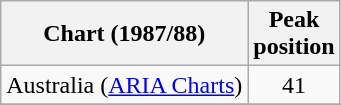<table class="wikitable sortable plainrowheaders">
<tr>
<th>Chart (1987/88)</th>
<th>Peak<br>position</th>
</tr>
<tr>
<td>Australia (<a href='#'>ARIA Charts</a>)</td>
<td style="text-align:center;">41</td>
</tr>
<tr>
</tr>
<tr>
</tr>
</table>
